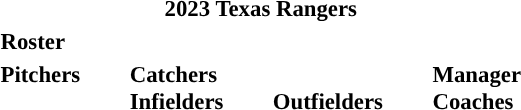<table class="toccolours" style="font-size: 95%;">
<tr>
<th colspan="10">2023 Texas Rangers</th>
</tr>
<tr>
<td colspan="10"><strong>Roster</strong></td>
</tr>
<tr>
<td valign="top"><strong>Pitchers</strong><br>


























</td>
<td style="width:25px;"></td>
<td valign="top"><strong>Catchers</strong><br>




<strong>Infielders</strong>







</td>
<td width="25px"></td>
<td valign="top"><br><strong>Outfielders</strong>






</td>
<td style="width:25px;"></td>
<td valign="top"><strong>Manager</strong><br>
<strong>Coaches</strong>
 
 
 
 
 
 
 
 
 </td>
</tr>
</table>
